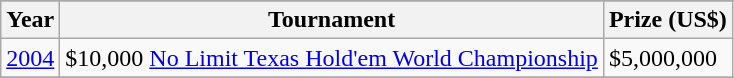<table class="wikitable" border="1">
<tr>
</tr>
<tr>
<th>Year</th>
<th>Tournament</th>
<th>Prize (US$)</th>
</tr>
<tr>
<td><a href='#'>2004</a></td>
<td>$10,000 <a href='#'>No Limit Texas Hold'em World Championship</a></td>
<td>$5,000,000</td>
</tr>
<tr>
</tr>
</table>
